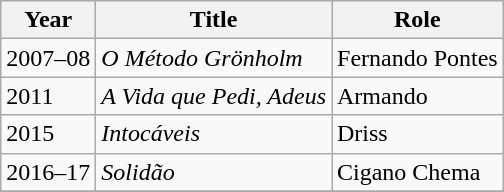<table class="wikitable">
<tr>
<th>Year</th>
<th>Title</th>
<th>Role</th>
</tr>
<tr>
<td>2007–08</td>
<td><em>O Método Grönholm</em></td>
<td>Fernando Pontes</td>
</tr>
<tr>
<td>2011</td>
<td><em>A Vida que Pedi, Adeus</em></td>
<td>Armando</td>
</tr>
<tr>
<td>2015</td>
<td><em>Intocáveis</em></td>
<td>Driss</td>
</tr>
<tr>
<td>2016–17</td>
<td><em>Solidão</em></td>
<td>Cigano Chema</td>
</tr>
<tr>
</tr>
</table>
